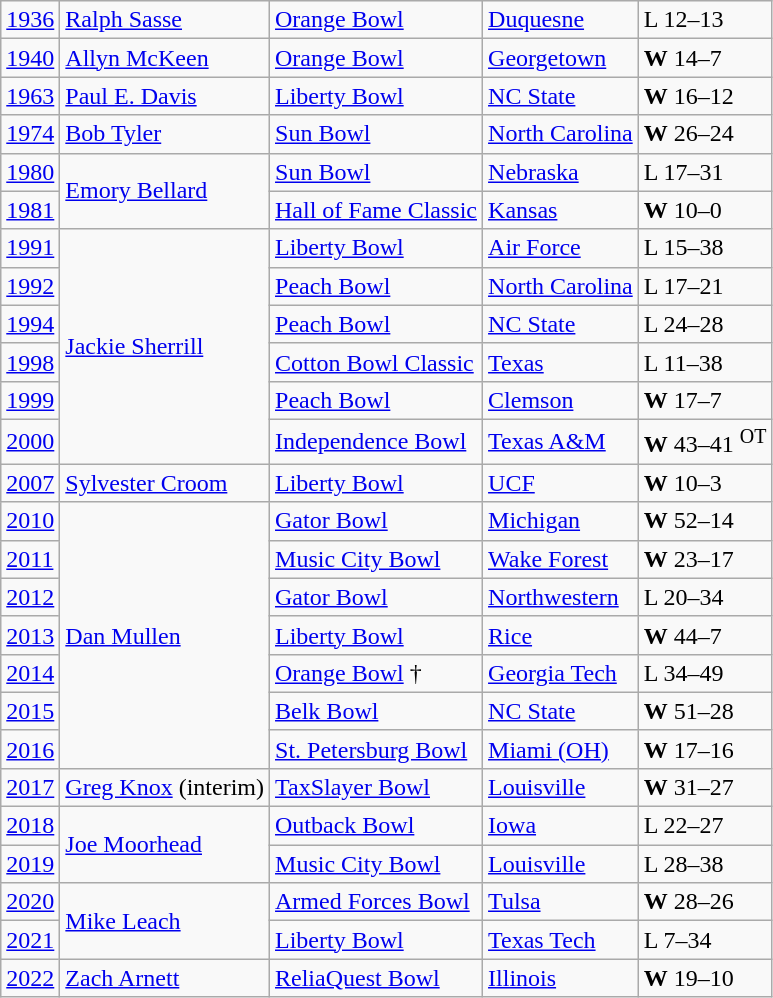<table class="wikitable">
<tr>
<td><a href='#'>1936</a></td>
<td><a href='#'>Ralph Sasse</a></td>
<td><a href='#'>Orange Bowl</a></td>
<td><a href='#'>Duquesne</a></td>
<td>L 12–13</td>
</tr>
<tr>
<td><a href='#'>1940</a></td>
<td><a href='#'>Allyn McKeen</a></td>
<td><a href='#'>Orange Bowl</a></td>
<td><a href='#'>Georgetown</a></td>
<td><strong>W</strong> 14–7</td>
</tr>
<tr>
<td><a href='#'>1963</a></td>
<td><a href='#'>Paul E. Davis</a></td>
<td><a href='#'>Liberty Bowl</a></td>
<td><a href='#'>NC State</a></td>
<td><strong>W</strong> 16–12</td>
</tr>
<tr>
<td><a href='#'>1974</a></td>
<td><a href='#'>Bob Tyler</a></td>
<td><a href='#'>Sun Bowl</a></td>
<td><a href='#'>North Carolina</a></td>
<td><strong>W</strong> 26–24</td>
</tr>
<tr>
<td><a href='#'>1980</a></td>
<td rowspan="2"><a href='#'>Emory Bellard</a></td>
<td><a href='#'>Sun Bowl</a></td>
<td><a href='#'>Nebraska</a></td>
<td>L 17–31</td>
</tr>
<tr>
<td><a href='#'>1981</a></td>
<td><a href='#'>Hall of Fame Classic</a></td>
<td><a href='#'>Kansas</a></td>
<td><strong>W</strong> 10–0</td>
</tr>
<tr>
<td><a href='#'>1991</a></td>
<td rowspan="6"><a href='#'>Jackie Sherrill</a></td>
<td><a href='#'>Liberty Bowl</a></td>
<td><a href='#'>Air Force</a></td>
<td>L 15–38</td>
</tr>
<tr>
<td><a href='#'>1992</a></td>
<td><a href='#'>Peach Bowl</a></td>
<td><a href='#'>North Carolina</a></td>
<td>L 17–21</td>
</tr>
<tr>
<td><a href='#'>1994</a></td>
<td><a href='#'>Peach Bowl</a></td>
<td><a href='#'>NC State</a></td>
<td>L 24–28</td>
</tr>
<tr>
<td><a href='#'>1998</a></td>
<td><a href='#'>Cotton Bowl Classic</a></td>
<td><a href='#'>Texas</a></td>
<td>L 11–38</td>
</tr>
<tr>
<td><a href='#'>1999</a></td>
<td><a href='#'>Peach Bowl</a></td>
<td><a href='#'>Clemson</a></td>
<td><strong>W</strong> 17–7</td>
</tr>
<tr>
<td><a href='#'>2000</a></td>
<td><a href='#'>Independence Bowl</a></td>
<td><a href='#'>Texas A&M</a></td>
<td><strong>W</strong> 43–41 <sup>OT</sup></td>
</tr>
<tr>
<td><a href='#'>2007</a></td>
<td><a href='#'>Sylvester Croom</a></td>
<td><a href='#'>Liberty Bowl</a></td>
<td><a href='#'>UCF</a></td>
<td><strong>W</strong> 10–3</td>
</tr>
<tr>
<td><a href='#'>2010</a></td>
<td rowspan="7"><a href='#'>Dan Mullen</a></td>
<td><a href='#'>Gator Bowl</a></td>
<td><a href='#'>Michigan</a></td>
<td><strong>W</strong> 52–14</td>
</tr>
<tr>
<td><a href='#'>2011</a></td>
<td><a href='#'>Music City Bowl</a></td>
<td><a href='#'>Wake Forest</a></td>
<td><strong>W</strong> 23–17</td>
</tr>
<tr>
<td><a href='#'>2012</a></td>
<td><a href='#'>Gator Bowl</a></td>
<td><a href='#'>Northwestern</a></td>
<td>L 20–34</td>
</tr>
<tr>
<td><a href='#'>2013</a></td>
<td><a href='#'>Liberty Bowl</a></td>
<td><a href='#'>Rice</a></td>
<td><strong>W</strong> 44–7</td>
</tr>
<tr>
<td><a href='#'>2014</a></td>
<td><a href='#'>Orange Bowl</a> †</td>
<td><a href='#'>Georgia Tech</a></td>
<td>L 34–49</td>
</tr>
<tr>
<td><a href='#'>2015</a></td>
<td><a href='#'>Belk Bowl</a></td>
<td><a href='#'>NC State</a></td>
<td><strong>W</strong> 51–28</td>
</tr>
<tr>
<td><a href='#'>2016</a></td>
<td><a href='#'>St. Petersburg Bowl</a></td>
<td><a href='#'>Miami (OH)</a></td>
<td><strong>W</strong> 17–16</td>
</tr>
<tr>
<td><a href='#'>2017</a></td>
<td><a href='#'>Greg Knox</a> (interim)</td>
<td><a href='#'>TaxSlayer Bowl</a></td>
<td><a href='#'>Louisville</a></td>
<td><strong>W</strong> 31–27</td>
</tr>
<tr>
<td><a href='#'>2018</a></td>
<td rowspan="2"><a href='#'>Joe Moorhead</a></td>
<td><a href='#'>Outback Bowl</a></td>
<td><a href='#'>Iowa</a></td>
<td>L 22–27</td>
</tr>
<tr>
<td><a href='#'>2019</a></td>
<td><a href='#'>Music City Bowl</a></td>
<td><a href='#'>Louisville</a></td>
<td>L 28–38</td>
</tr>
<tr>
<td><a href='#'>2020</a></td>
<td rowspan="2"><a href='#'>Mike Leach</a></td>
<td><a href='#'>Armed Forces Bowl</a></td>
<td><a href='#'>Tulsa</a></td>
<td><strong>W</strong> 28–26</td>
</tr>
<tr>
<td><a href='#'>2021</a></td>
<td><a href='#'>Liberty Bowl</a></td>
<td><a href='#'>Texas Tech</a></td>
<td>L 7–34</td>
</tr>
<tr>
<td><a href='#'>2022</a></td>
<td rowspan="1"><a href='#'>Zach Arnett</a></td>
<td><a href='#'>ReliaQuest Bowl</a></td>
<td><a href='#'>Illinois</a></td>
<td><strong>W</strong> 19–10</td>
</tr>
</table>
